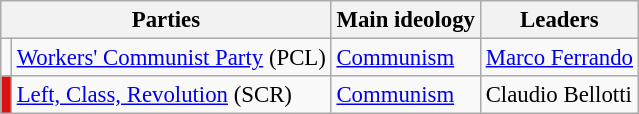<table class="wikitable" style="font-size:95%">
<tr>
<th colspan=2>Parties</th>
<th>Main ideology</th>
<th>Leaders</th>
</tr>
<tr>
<td bgcolor=></td>
<td><a href='#'>Workers' Communist Party</a> (PCL)</td>
<td><a href='#'>Communism</a></td>
<td><a href='#'>Marco Ferrando</a></td>
</tr>
<tr>
<td bgcolor=#DC100F></td>
<td><a href='#'>Left, Class, Revolution</a> (SCR)</td>
<td><a href='#'>Communism</a></td>
<td>Claudio Bellotti</td>
</tr>
</table>
